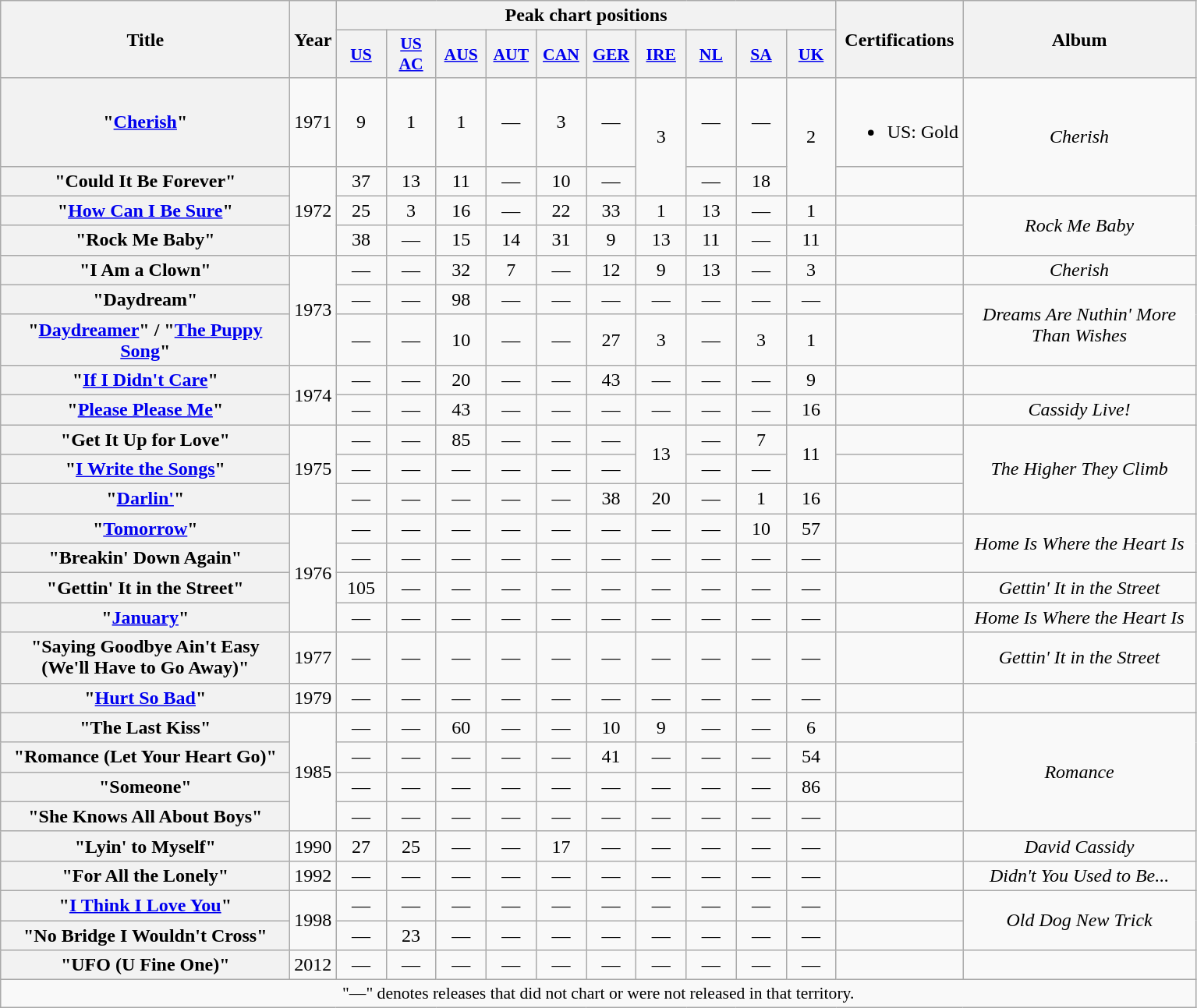<table class="wikitable plainrowheaders" style="text-align:center;">
<tr>
<th rowspan="2" scope="col" style="width:15em;">Title</th>
<th rowspan="2" scope="col" style="width:2em;">Year</th>
<th colspan="10">Peak chart positions</th>
<th rowspan="2">Certifications</th>
<th rowspan="2" style="width:12em;">Album</th>
</tr>
<tr>
<th style="width:2.5em;font-size:90%"><a href='#'>US</a><br></th>
<th style="width:2.5em;font-size:90%"><a href='#'>US AC</a><br></th>
<th style="width:2.5em;font-size:90%"><a href='#'>AUS</a><br></th>
<th style="width:2.5em;font-size:90%"><a href='#'>AUT</a><br></th>
<th style="width:2.5em;font-size:90%"><a href='#'>CAN</a><br></th>
<th style="width:2.5em;font-size:90%"><a href='#'>GER</a><br></th>
<th style="width:2.5em;font-size:90%"><a href='#'>IRE</a><br></th>
<th style="width:2.5em;font-size:90%"><a href='#'>NL</a><br></th>
<th style="width:2.5em;font-size:90%"><a href='#'>SA</a><br></th>
<th style="width:2.5em;font-size:90%"><a href='#'>UK</a><br></th>
</tr>
<tr>
<th scope="row">"<a href='#'>Cherish</a>"</th>
<td>1971</td>
<td>9</td>
<td>1</td>
<td>1</td>
<td>—</td>
<td>3</td>
<td>—</td>
<td rowspan="2">3</td>
<td>—</td>
<td>—</td>
<td rowspan="2">2</td>
<td><br><ul><li>US: Gold</li></ul></td>
<td rowspan="2"><em>Cherish</em></td>
</tr>
<tr>
<th scope="row">"Could It Be Forever"</th>
<td rowspan="3">1972</td>
<td>37</td>
<td>13</td>
<td>11</td>
<td>—</td>
<td>10</td>
<td>—</td>
<td>—</td>
<td>18</td>
<td></td>
</tr>
<tr>
<th scope="row">"<a href='#'>How Can I Be Sure</a>"</th>
<td>25</td>
<td>3</td>
<td>16</td>
<td>—</td>
<td>22</td>
<td>33</td>
<td>1</td>
<td>13</td>
<td>—</td>
<td>1</td>
<td></td>
<td rowspan="2"><em>Rock Me Baby</em></td>
</tr>
<tr>
<th scope="row">"Rock Me Baby"</th>
<td>38</td>
<td>—</td>
<td>15</td>
<td>14</td>
<td>31</td>
<td>9</td>
<td>13</td>
<td>11</td>
<td>—</td>
<td>11</td>
<td></td>
</tr>
<tr>
<th scope="row">"I Am a Clown"</th>
<td rowspan="3">1973</td>
<td>—</td>
<td>—</td>
<td>32</td>
<td>7</td>
<td>—</td>
<td>12</td>
<td>9</td>
<td>13</td>
<td>—</td>
<td>3</td>
<td></td>
<td><em>Cherish</em></td>
</tr>
<tr>
<th scope="row">"Daydream"</th>
<td>—</td>
<td>—</td>
<td>98</td>
<td>—</td>
<td>—</td>
<td>—</td>
<td>—</td>
<td>—</td>
<td>—</td>
<td>—</td>
<td></td>
<td rowspan="2"><em>Dreams Are Nuthin' More Than Wishes</em></td>
</tr>
<tr>
<th scope="row">"<a href='#'>Daydreamer</a>" / "<a href='#'>The Puppy Song</a>"</th>
<td>—</td>
<td>—</td>
<td>10</td>
<td>—</td>
<td>—</td>
<td>27</td>
<td>3</td>
<td>—</td>
<td>3</td>
<td>1</td>
<td></td>
</tr>
<tr>
<th scope="row">"<a href='#'>If I Didn't Care</a>"</th>
<td rowspan="2">1974</td>
<td>—</td>
<td>—</td>
<td>20</td>
<td>—</td>
<td>—</td>
<td>43</td>
<td>—</td>
<td>—</td>
<td>—</td>
<td>9</td>
<td></td>
<td></td>
</tr>
<tr>
<th scope="row">"<a href='#'>Please Please Me</a>"</th>
<td>—</td>
<td>—</td>
<td>43</td>
<td>—</td>
<td>—</td>
<td>—</td>
<td>—</td>
<td>—</td>
<td>—</td>
<td>16</td>
<td></td>
<td><em>Cassidy Live!</em></td>
</tr>
<tr>
<th scope="row">"Get It Up for Love"</th>
<td rowspan="3">1975</td>
<td>—</td>
<td>—</td>
<td>85</td>
<td>—</td>
<td>—</td>
<td>—</td>
<td rowspan="2">13</td>
<td>—</td>
<td>7</td>
<td rowspan="2">11</td>
<td></td>
<td rowspan="3"><em>The Higher They Climb</em></td>
</tr>
<tr>
<th scope="row">"<a href='#'>I Write the Songs</a>"</th>
<td>—</td>
<td>—</td>
<td>—</td>
<td>—</td>
<td>—</td>
<td>—</td>
<td>—</td>
<td>—</td>
<td></td>
</tr>
<tr>
<th scope="row">"<a href='#'>Darlin'</a>"</th>
<td>—</td>
<td>—</td>
<td>—</td>
<td>—</td>
<td>—</td>
<td>38</td>
<td>20</td>
<td>—</td>
<td>1</td>
<td>16</td>
<td></td>
</tr>
<tr>
<th scope="row">"<a href='#'>Tomorrow</a>"</th>
<td rowspan="4">1976</td>
<td>—</td>
<td>—</td>
<td>—</td>
<td>—</td>
<td>—</td>
<td>—</td>
<td>—</td>
<td>—</td>
<td>10</td>
<td>57</td>
<td></td>
<td rowspan="2"><em>Home Is Where the Heart Is</em></td>
</tr>
<tr>
<th scope="row">"Breakin' Down Again"</th>
<td>—</td>
<td>—</td>
<td>—</td>
<td>—</td>
<td>—</td>
<td>—</td>
<td>—</td>
<td>—</td>
<td>—</td>
<td>—</td>
<td></td>
</tr>
<tr>
<th scope="row">"Gettin' It in the Street"</th>
<td>105</td>
<td>—</td>
<td>—</td>
<td>—</td>
<td>—</td>
<td>—</td>
<td>—</td>
<td>—</td>
<td>—</td>
<td>—</td>
<td></td>
<td><em>Gettin' It in the Street</em></td>
</tr>
<tr>
<th scope="row">"<a href='#'>January</a>"</th>
<td>—</td>
<td>—</td>
<td>—</td>
<td>—</td>
<td>—</td>
<td>—</td>
<td>—</td>
<td>—</td>
<td>—</td>
<td>—</td>
<td></td>
<td><em>Home Is Where the Heart Is</em></td>
</tr>
<tr>
<th scope="row">"Saying Goodbye Ain't Easy (We'll Have to Go Away)"</th>
<td>1977</td>
<td>—</td>
<td>—</td>
<td>—</td>
<td>—</td>
<td>—</td>
<td>—</td>
<td>—</td>
<td>—</td>
<td>—</td>
<td>—</td>
<td></td>
<td><em>Gettin' It in the Street</em></td>
</tr>
<tr>
<th scope="row">"<a href='#'>Hurt So Bad</a>"</th>
<td>1979</td>
<td>—</td>
<td>—</td>
<td>—</td>
<td>—</td>
<td>—</td>
<td>—</td>
<td>—</td>
<td>—</td>
<td>—</td>
<td>—</td>
<td></td>
<td></td>
</tr>
<tr>
<th scope="row">"The Last Kiss"</th>
<td rowspan="4">1985</td>
<td>—</td>
<td>—</td>
<td>60</td>
<td>—</td>
<td>—</td>
<td>10</td>
<td>9</td>
<td>—</td>
<td>—</td>
<td>6</td>
<td></td>
<td rowspan="4"><em>Romance</em></td>
</tr>
<tr>
<th scope="row">"Romance (Let Your Heart Go)"</th>
<td>—</td>
<td>—</td>
<td>—</td>
<td>—</td>
<td>—</td>
<td>41</td>
<td>—</td>
<td>—</td>
<td>—</td>
<td>54</td>
<td></td>
</tr>
<tr>
<th scope="row">"Someone"</th>
<td>—</td>
<td>—</td>
<td>—</td>
<td>—</td>
<td>—</td>
<td>—</td>
<td>—</td>
<td>—</td>
<td>—</td>
<td>86</td>
<td></td>
</tr>
<tr>
<th scope="row">"She Knows All About Boys"</th>
<td>—</td>
<td>—</td>
<td>—</td>
<td>—</td>
<td>—</td>
<td>—</td>
<td>—</td>
<td>—</td>
<td>—</td>
<td>—</td>
<td></td>
</tr>
<tr>
<th scope="row">"Lyin' to Myself"</th>
<td>1990</td>
<td>27</td>
<td>25</td>
<td>—</td>
<td>—</td>
<td>17</td>
<td>—</td>
<td>—</td>
<td>—</td>
<td>—</td>
<td>—</td>
<td></td>
<td><em>David Cassidy</em></td>
</tr>
<tr>
<th scope="row">"For All the Lonely"</th>
<td>1992</td>
<td>—</td>
<td>—</td>
<td>—</td>
<td>—</td>
<td>—</td>
<td>—</td>
<td>—</td>
<td>—</td>
<td>—</td>
<td>—</td>
<td></td>
<td><em>Didn't You Used to Be...</em></td>
</tr>
<tr>
<th scope="row">"<a href='#'>I Think I Love You</a>" </th>
<td rowspan="2">1998</td>
<td>—</td>
<td>—</td>
<td>—</td>
<td>—</td>
<td>—</td>
<td>—</td>
<td>—</td>
<td>—</td>
<td>—</td>
<td>—</td>
<td></td>
<td rowspan="2"><em>Old Dog New Trick</em></td>
</tr>
<tr>
<th scope="row">"No Bridge I Wouldn't Cross" </th>
<td>—</td>
<td>23</td>
<td>—</td>
<td>—</td>
<td>—</td>
<td>—</td>
<td>—</td>
<td>—</td>
<td>—</td>
<td>—</td>
<td></td>
</tr>
<tr>
<th scope="row">"UFO (U Fine One)"</th>
<td>2012</td>
<td>—</td>
<td>—</td>
<td>—</td>
<td>—</td>
<td>—</td>
<td>—</td>
<td>—</td>
<td>—</td>
<td>—</td>
<td>—</td>
<td></td>
<td></td>
</tr>
<tr>
<td colspan="14" style="font-size:90%">"—" denotes releases that did not chart or were not released in that territory.</td>
</tr>
</table>
